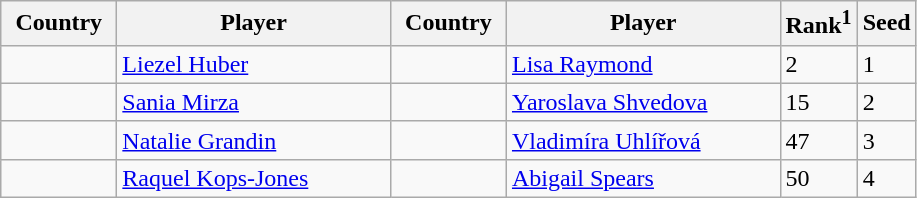<table class="sortable wikitable">
<tr>
<th width="70">Country</th>
<th width="175">Player</th>
<th width="70">Country</th>
<th width="175">Player</th>
<th>Rank<sup>1</sup></th>
<th>Seed</th>
</tr>
<tr>
<td></td>
<td><a href='#'>Liezel Huber</a></td>
<td></td>
<td><a href='#'>Lisa Raymond</a></td>
<td>2</td>
<td>1</td>
</tr>
<tr>
<td></td>
<td><a href='#'>Sania Mirza</a></td>
<td></td>
<td><a href='#'>Yaroslava Shvedova</a></td>
<td>15</td>
<td>2</td>
</tr>
<tr>
<td></td>
<td><a href='#'>Natalie Grandin</a></td>
<td></td>
<td><a href='#'>Vladimíra Uhlířová</a></td>
<td>47</td>
<td>3</td>
</tr>
<tr>
<td></td>
<td><a href='#'>Raquel Kops-Jones</a></td>
<td></td>
<td><a href='#'>Abigail Spears</a></td>
<td>50</td>
<td>4</td>
</tr>
</table>
